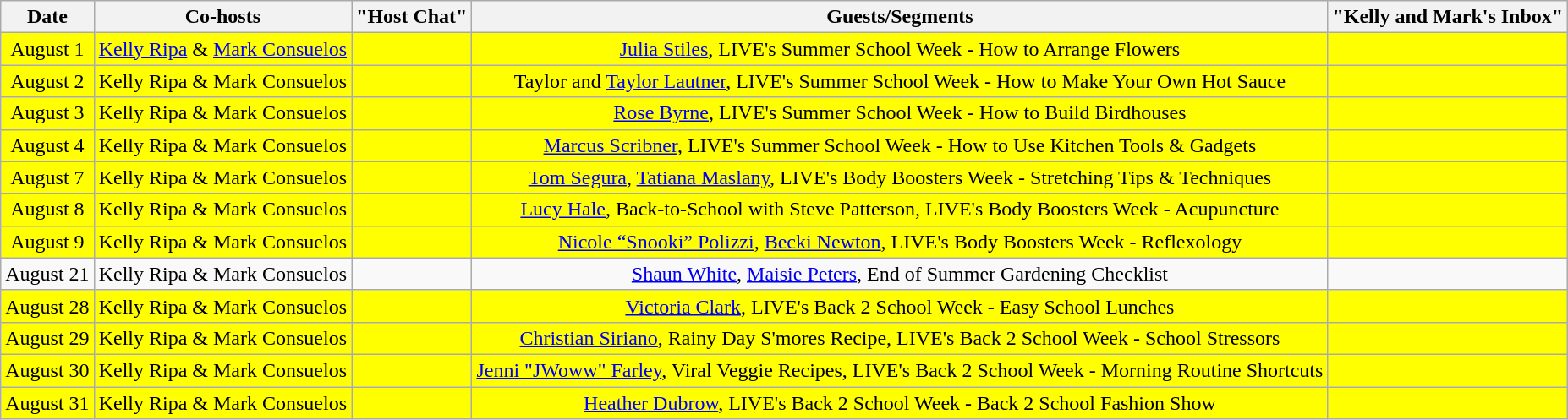<table class="wikitable sortable" style="text-align:center;">
<tr>
<th>Date</th>
<th>Co-hosts</th>
<th>"Host Chat"</th>
<th>Guests/Segments</th>
<th>"Kelly and Mark's Inbox"</th>
</tr>
<tr style="background:yellow;">
<td>August 1</td>
<td><a href='#'>Kelly Ripa</a> & <a href='#'>Mark Consuelos</a></td>
<td></td>
<td><a href='#'>Julia Stiles</a>, LIVE's Summer School Week - How to Arrange Flowers</td>
<td></td>
</tr>
<tr style="background:yellow;">
<td>August 2</td>
<td>Kelly Ripa & Mark Consuelos</td>
<td></td>
<td>Taylor and <a href='#'>Taylor Lautner</a>, LIVE's Summer School Week - How to Make Your Own Hot Sauce</td>
<td></td>
</tr>
<tr style="background:yellow;">
<td>August 3</td>
<td>Kelly Ripa & Mark Consuelos</td>
<td></td>
<td><a href='#'>Rose Byrne</a>, LIVE's Summer School Week - How to Build Birdhouses</td>
<td></td>
</tr>
<tr style="background:yellow;">
<td>August 4</td>
<td>Kelly Ripa & Mark Consuelos</td>
<td></td>
<td><a href='#'>Marcus Scribner</a>, LIVE's Summer School Week - How to Use Kitchen Tools & Gadgets</td>
<td></td>
</tr>
<tr style="background:yellow;">
<td>August 7</td>
<td>Kelly Ripa & Mark Consuelos</td>
<td></td>
<td><a href='#'>Tom Segura</a>, <a href='#'>Tatiana Maslany</a>, LIVE's Body Boosters Week - Stretching Tips & Techniques</td>
<td></td>
</tr>
<tr style="background:yellow;">
<td>August 8</td>
<td>Kelly Ripa & Mark Consuelos</td>
<td></td>
<td><a href='#'>Lucy Hale</a>, Back-to-School with Steve Patterson, LIVE's Body Boosters Week - Acupuncture</td>
<td></td>
</tr>
<tr style="background:yellow;">
<td>August 9</td>
<td>Kelly Ripa & Mark Consuelos</td>
<td></td>
<td><a href='#'>Nicole “Snooki” Polizzi</a>, <a href='#'>Becki Newton</a>, LIVE's Body Boosters Week - Reflexology</td>
<td></td>
</tr>
<tr>
<td>August 21</td>
<td>Kelly Ripa & Mark Consuelos</td>
<td></td>
<td><a href='#'>Shaun White</a>, <a href='#'>Maisie Peters</a>, End of Summer Gardening Checklist</td>
<td></td>
</tr>
<tr style="background:yellow;">
<td>August 28</td>
<td>Kelly Ripa & Mark Consuelos</td>
<td></td>
<td><a href='#'>Victoria Clark</a>, LIVE's Back 2 School Week - Easy School Lunches</td>
<td></td>
</tr>
<tr style="background:yellow;">
<td>August 29</td>
<td>Kelly Ripa & Mark Consuelos</td>
<td></td>
<td><a href='#'>Christian Siriano</a>, Rainy Day S'mores Recipe, LIVE's Back 2 School Week - School Stressors</td>
<td></td>
</tr>
<tr style="background:yellow;">
<td>August 30</td>
<td>Kelly Ripa & Mark Consuelos</td>
<td></td>
<td><a href='#'>Jenni "JWoww" Farley</a>, Viral Veggie Recipes, LIVE's Back 2 School Week - Morning Routine Shortcuts</td>
<td></td>
</tr>
<tr style="background:yellow;">
<td>August 31</td>
<td>Kelly Ripa & Mark Consuelos</td>
<td></td>
<td><a href='#'>Heather Dubrow</a>, LIVE's Back 2 School Week - Back 2 School Fashion Show</td>
<td></td>
</tr>
</table>
